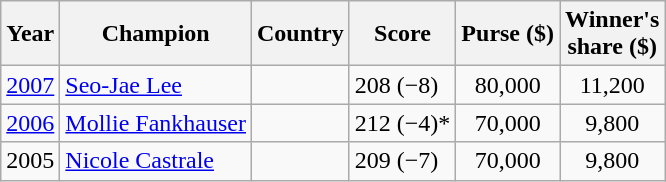<table class="wikitable">
<tr>
<th>Year</th>
<th>Champion</th>
<th>Country</th>
<th>Score</th>
<th>Purse ($)</th>
<th>Winner's<br>share ($)</th>
</tr>
<tr>
<td><a href='#'>2007</a></td>
<td><a href='#'>Seo-Jae Lee</a></td>
<td></td>
<td>208 (−8)</td>
<td align=center>80,000</td>
<td align=center>11,200</td>
</tr>
<tr>
<td><a href='#'>2006</a></td>
<td><a href='#'>Mollie Fankhauser </a></td>
<td></td>
<td>212 (−4)*</td>
<td align=center>70,000</td>
<td align=center>9,800</td>
</tr>
<tr>
<td>2005</td>
<td><a href='#'>Nicole Castrale </a></td>
<td></td>
<td>209 (−7)</td>
<td align=center>70,000</td>
<td align=center>9,800</td>
</tr>
</table>
